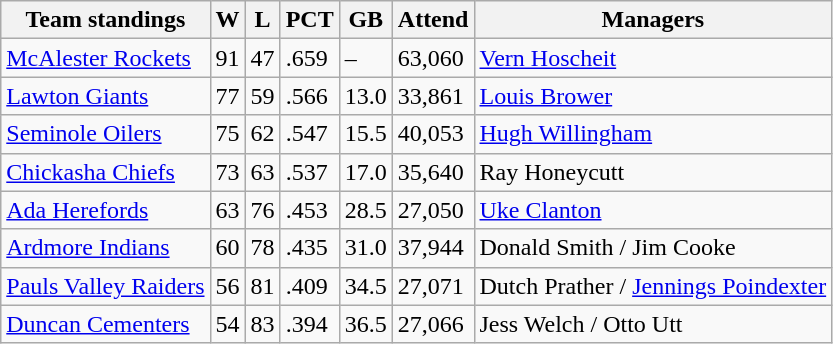<table class="wikitable">
<tr>
<th>Team standings</th>
<th>W</th>
<th>L</th>
<th>PCT</th>
<th>GB</th>
<th>Attend</th>
<th>Managers</th>
</tr>
<tr>
<td><a href='#'>McAlester Rockets</a></td>
<td>91</td>
<td>47</td>
<td>.659</td>
<td>–</td>
<td>63,060</td>
<td><a href='#'>Vern Hoscheit</a></td>
</tr>
<tr>
<td><a href='#'>Lawton Giants</a></td>
<td>77</td>
<td>59</td>
<td>.566</td>
<td>13.0</td>
<td>33,861</td>
<td><a href='#'>Louis Brower</a></td>
</tr>
<tr>
<td><a href='#'>Seminole Oilers</a></td>
<td>75</td>
<td>62</td>
<td>.547</td>
<td>15.5</td>
<td>40,053</td>
<td><a href='#'>Hugh Willingham</a></td>
</tr>
<tr>
<td><a href='#'>Chickasha Chiefs</a></td>
<td>73</td>
<td>63</td>
<td>.537</td>
<td>17.0</td>
<td>35,640</td>
<td>Ray Honeycutt</td>
</tr>
<tr>
<td><a href='#'>Ada Herefords</a></td>
<td>63</td>
<td>76</td>
<td>.453</td>
<td>28.5</td>
<td>27,050</td>
<td><a href='#'>Uke Clanton</a></td>
</tr>
<tr>
<td><a href='#'>Ardmore Indians</a></td>
<td>60</td>
<td>78</td>
<td>.435</td>
<td>31.0</td>
<td>37,944</td>
<td>Donald Smith / Jim Cooke</td>
</tr>
<tr>
<td><a href='#'>Pauls Valley Raiders</a></td>
<td>56</td>
<td>81</td>
<td>.409</td>
<td>34.5</td>
<td>27,071</td>
<td>Dutch Prather / <a href='#'>Jennings Poindexter</a></td>
</tr>
<tr>
<td><a href='#'>Duncan Cementers</a></td>
<td>54</td>
<td>83</td>
<td>.394</td>
<td>36.5</td>
<td>27,066</td>
<td>Jess Welch / Otto Utt</td>
</tr>
</table>
